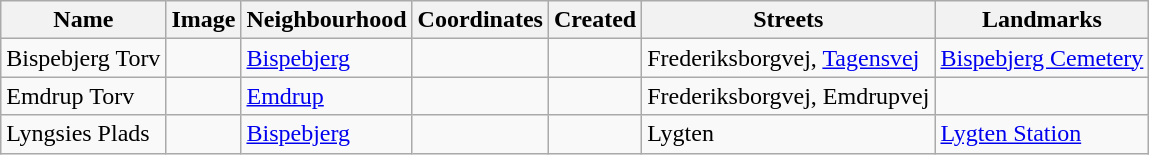<table class="wikitable sortable">
<tr>
<th>Name</th>
<th>Image</th>
<th>Neighbourhood</th>
<th>Coordinates</th>
<th>Created</th>
<th>Streets</th>
<th>Landmarks</th>
</tr>
<tr>
<td>Bispebjerg Torv</td>
<td></td>
<td><a href='#'>Bispebjerg</a></td>
<td></td>
<td></td>
<td>Frederiksborgvej, <a href='#'>Tagensvej</a></td>
<td><a href='#'>Bispebjerg Cemetery</a></td>
</tr>
<tr>
<td>Emdrup Torv</td>
<td></td>
<td><a href='#'>Emdrup</a></td>
<td></td>
<td></td>
<td>Frederiksborgvej, Emdrupvej</td>
<td></td>
</tr>
<tr>
<td>Lyngsies Plads</td>
<td></td>
<td><a href='#'>Bispebjerg</a></td>
<td></td>
<td></td>
<td>Lygten</td>
<td><a href='#'>Lygten Station</a></td>
</tr>
</table>
